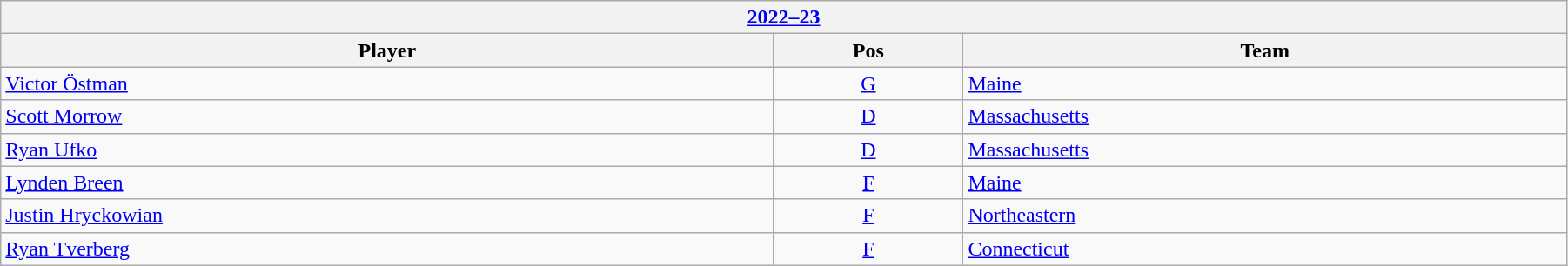<table class="wikitable" width=95%>
<tr>
<th colspan=3><a href='#'>2022–23</a></th>
</tr>
<tr>
<th>Player</th>
<th>Pos</th>
<th>Team</th>
</tr>
<tr>
<td><a href='#'>Victor Östman</a></td>
<td align=center><a href='#'>G</a></td>
<td><a href='#'>Maine</a></td>
</tr>
<tr>
<td><a href='#'>Scott Morrow</a></td>
<td align=center><a href='#'>D</a></td>
<td><a href='#'>Massachusetts</a></td>
</tr>
<tr>
<td><a href='#'>Ryan Ufko</a></td>
<td align=center><a href='#'>D</a></td>
<td><a href='#'>Massachusetts</a></td>
</tr>
<tr>
<td><a href='#'>Lynden Breen</a></td>
<td align=center><a href='#'>F</a></td>
<td><a href='#'>Maine</a></td>
</tr>
<tr>
<td><a href='#'>Justin Hryckowian</a></td>
<td align=center><a href='#'>F</a></td>
<td><a href='#'>Northeastern</a></td>
</tr>
<tr>
<td><a href='#'>Ryan Tverberg</a></td>
<td align=center><a href='#'>F</a></td>
<td><a href='#'>Connecticut</a></td>
</tr>
</table>
